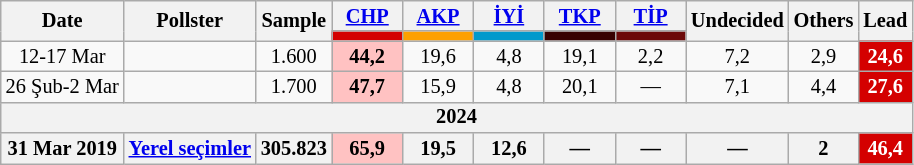<table class="wikitable mw-collapsible" style="text-align:center; font-size:85%; line-height:14px;">
<tr>
<th rowspan="2">Date</th>
<th rowspan="2">Pollster</th>
<th rowspan="2">Sample</th>
<th style="width:3em;"><a href='#'>CHP</a></th>
<th style="width:3em;"><a href='#'>AKP</a></th>
<th style="width:3em;"><a href='#'>İYİ</a></th>
<th style="width:3em;"><a href='#'>TKP</a></th>
<th style="width:3em;"><a href='#'>TİP</a></th>
<th rowspan="2">Undecided</th>
<th rowspan="2">Others</th>
<th rowspan="2">Lead</th>
</tr>
<tr>
<th style="background:#d40000;"></th>
<th style="background:#fda000;"></th>
<th style="background:#0099cc;"></th>
<th style="background:#370000;"></th>
<th style="background:#6C0909;"></th>
</tr>
<tr>
<td>12-17 Mar</td>
<td></td>
<td>1.600</td>
<td style="background:#FFC2C2"><strong>44,2</strong></td>
<td>19,6</td>
<td>4,8</td>
<td>19,1</td>
<td>2,2</td>
<td>7,2</td>
<td>2,9</td>
<th style="background:#d40000; color:white;">24,6</th>
</tr>
<tr>
<td>26 Şub-2 Mar</td>
<td></td>
<td>1.700</td>
<td style="background:#FFC2C2"><strong>47,7</strong></td>
<td>15,9</td>
<td>4,8</td>
<td>20,1</td>
<td>—</td>
<td>7,1</td>
<td>4,4</td>
<th style="background:#d40000; color:white;">27,6</th>
</tr>
<tr>
<th colspan="11">2024</th>
</tr>
<tr>
<th>31 Mar 2019</th>
<th><a href='#'>Yerel seçimler</a></th>
<th>305.823</th>
<th style="background:#FFC2C2">65,9</th>
<th>19,5</th>
<th>12,6</th>
<th>—</th>
<th>—</th>
<th>—</th>
<th>2</th>
<th style="background:#d40000; color:white;">46,4</th>
</tr>
</table>
